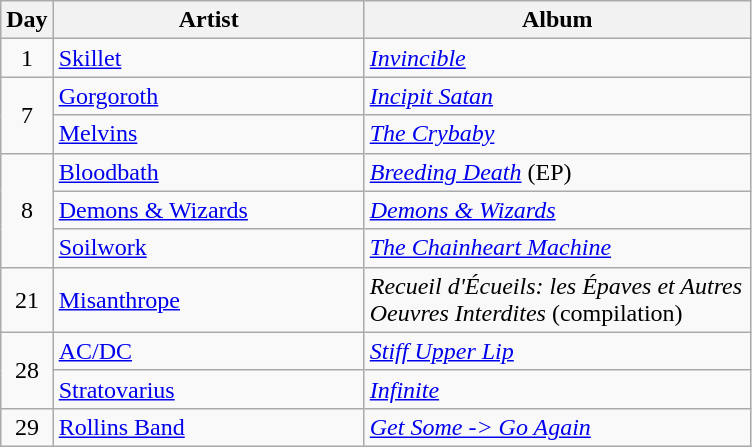<table class="wikitable" border="1">
<tr>
<th>Day</th>
<th width="200">Artist</th>
<th width="250">Album</th>
</tr>
<tr>
<td align="center">1</td>
<td><a href='#'>Skillet</a></td>
<td><em><a href='#'>Invincible</a></em></td>
</tr>
<tr>
<td align="center" rowspan="2">7</td>
<td><a href='#'>Gorgoroth</a></td>
<td><em><a href='#'>Incipit Satan</a></em></td>
</tr>
<tr>
<td><a href='#'>Melvins</a></td>
<td><em><a href='#'>The Crybaby</a></em></td>
</tr>
<tr>
<td align="center" rowspan="3">8</td>
<td><a href='#'>Bloodbath</a></td>
<td><em><a href='#'>Breeding Death</a></em> (EP)</td>
</tr>
<tr>
<td><a href='#'>Demons & Wizards</a></td>
<td><em><a href='#'>Demons & Wizards</a></em></td>
</tr>
<tr>
<td><a href='#'>Soilwork</a></td>
<td><em><a href='#'>The Chainheart Machine</a></em></td>
</tr>
<tr>
<td align="center">21</td>
<td><a href='#'>Misanthrope</a></td>
<td><em>Recueil d'Écueils: les Épaves et Autres Oeuvres Interdites</em> (compilation)</td>
</tr>
<tr>
<td align="center" rowspan="2">28</td>
<td><a href='#'>AC/DC</a></td>
<td><em><a href='#'>Stiff Upper Lip</a></em></td>
</tr>
<tr>
<td><a href='#'>Stratovarius</a></td>
<td><em><a href='#'>Infinite</a></em></td>
</tr>
<tr>
<td align="center">29</td>
<td><a href='#'>Rollins Band</a></td>
<td><em><a href='#'>Get Some -> Go Again</a></em></td>
</tr>
</table>
